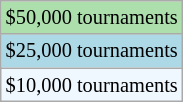<table class="wikitable" style="font-size:85%;">
<tr style="background:#addfad;">
<td>$50,000 tournaments</td>
</tr>
<tr style="background:lightblue;">
<td>$25,000 tournaments</td>
</tr>
<tr style="background:#f0f8ff;">
<td>$10,000 tournaments</td>
</tr>
</table>
